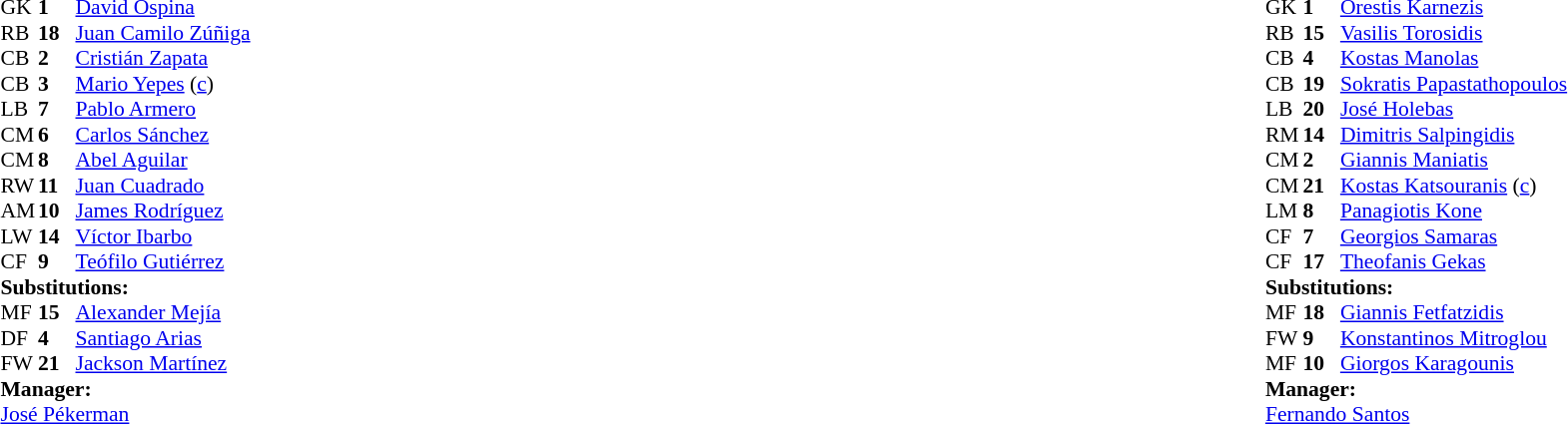<table width="100%">
<tr>
<td valign="top" width="40%"><br><table style="font-size: 90%" cellspacing="0" cellpadding="0">
<tr>
<th width=25></th>
<th width=25></th>
</tr>
<tr>
<td>GK</td>
<td><strong>1</strong></td>
<td><a href='#'>David Ospina</a></td>
</tr>
<tr>
<td>RB</td>
<td><strong>18</strong></td>
<td><a href='#'>Juan Camilo Zúñiga</a></td>
</tr>
<tr>
<td>CB</td>
<td><strong>2</strong></td>
<td><a href='#'>Cristián Zapata</a></td>
</tr>
<tr>
<td>CB</td>
<td><strong>3</strong></td>
<td><a href='#'>Mario Yepes</a> (<a href='#'>c</a>)</td>
</tr>
<tr>
<td>LB</td>
<td><strong>7</strong></td>
<td><a href='#'>Pablo Armero</a></td>
<td></td>
<td></td>
</tr>
<tr>
<td>CM</td>
<td><strong>6</strong></td>
<td><a href='#'>Carlos Sánchez</a></td>
<td></td>
</tr>
<tr>
<td>CM</td>
<td><strong>8</strong></td>
<td><a href='#'>Abel Aguilar</a></td>
<td></td>
<td></td>
</tr>
<tr>
<td>RW</td>
<td><strong>11</strong></td>
<td><a href='#'>Juan Cuadrado</a></td>
</tr>
<tr>
<td>AM</td>
<td><strong>10</strong></td>
<td><a href='#'>James Rodríguez</a></td>
</tr>
<tr>
<td>LW</td>
<td><strong>14</strong></td>
<td><a href='#'>Víctor Ibarbo</a></td>
</tr>
<tr>
<td>CF</td>
<td><strong>9</strong></td>
<td><a href='#'>Teófilo Gutiérrez</a></td>
<td></td>
<td></td>
</tr>
<tr>
<td colspan=3><strong>Substitutions:</strong></td>
</tr>
<tr>
<td>MF</td>
<td><strong>15</strong></td>
<td><a href='#'>Alexander Mejía</a></td>
<td></td>
<td></td>
</tr>
<tr>
<td>DF</td>
<td><strong>4</strong></td>
<td><a href='#'>Santiago Arias</a></td>
<td></td>
<td></td>
</tr>
<tr>
<td>FW</td>
<td><strong>21</strong></td>
<td><a href='#'>Jackson Martínez</a></td>
<td></td>
<td></td>
</tr>
<tr>
<td colspan=3><strong>Manager:</strong></td>
</tr>
<tr>
<td colspan=3> <a href='#'>José Pékerman</a></td>
</tr>
</table>
</td>
<td valign="top"></td>
<td valign="top" width="50%"><br><table cellspacing="0" cellpadding="0" style="font-size:90%; margin:auto">
<tr>
<th width="25"></th>
<th width="25"></th>
</tr>
<tr>
<td>GK</td>
<td><strong>1</strong></td>
<td><a href='#'>Orestis Karnezis</a></td>
</tr>
<tr>
<td>RB</td>
<td><strong>15</strong></td>
<td><a href='#'>Vasilis Torosidis</a></td>
</tr>
<tr>
<td>CB</td>
<td><strong>4</strong></td>
<td><a href='#'>Kostas Manolas</a></td>
</tr>
<tr>
<td>CB</td>
<td><strong>19</strong></td>
<td><a href='#'>Sokratis Papastathopoulos</a></td>
<td></td>
</tr>
<tr>
<td>LB</td>
<td><strong>20</strong></td>
<td><a href='#'>José Holebas</a></td>
</tr>
<tr>
<td>RM</td>
<td><strong>14</strong></td>
<td><a href='#'>Dimitris Salpingidis</a></td>
<td></td>
<td></td>
</tr>
<tr>
<td>CM</td>
<td><strong>2</strong></td>
<td><a href='#'>Giannis Maniatis</a></td>
</tr>
<tr>
<td>CM</td>
<td><strong>21</strong></td>
<td><a href='#'>Kostas Katsouranis</a> (<a href='#'>c</a>)</td>
</tr>
<tr>
<td>LM</td>
<td><strong>8</strong></td>
<td><a href='#'>Panagiotis Kone</a></td>
<td></td>
<td></td>
</tr>
<tr>
<td>CF</td>
<td><strong>7</strong></td>
<td><a href='#'>Georgios Samaras</a></td>
</tr>
<tr>
<td>CF</td>
<td><strong>17</strong></td>
<td><a href='#'>Theofanis Gekas</a></td>
<td></td>
<td></td>
</tr>
<tr>
<td colspan=3><strong>Substitutions:</strong></td>
</tr>
<tr>
<td>MF</td>
<td><strong>18</strong></td>
<td><a href='#'>Giannis Fetfatzidis</a></td>
<td></td>
<td></td>
</tr>
<tr>
<td>FW</td>
<td><strong>9</strong></td>
<td><a href='#'>Konstantinos Mitroglou</a></td>
<td></td>
<td></td>
</tr>
<tr>
<td>MF</td>
<td><strong>10</strong></td>
<td><a href='#'>Giorgos Karagounis</a></td>
<td></td>
<td></td>
</tr>
<tr>
<td colspan=3><strong>Manager:</strong></td>
</tr>
<tr>
<td colspan=3> <a href='#'>Fernando Santos</a></td>
</tr>
</table>
</td>
</tr>
</table>
